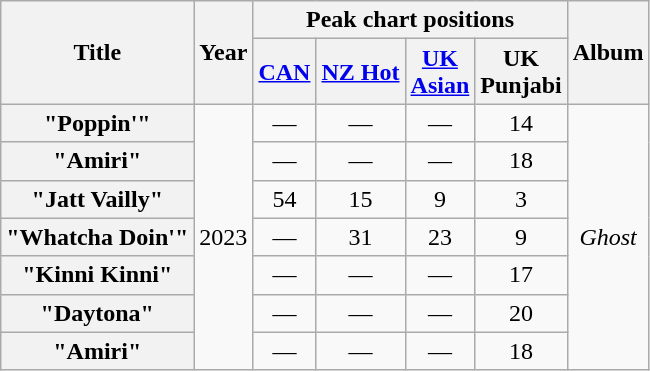<table class="wikitable plainrowheaders" style="text-align:center;">
<tr>
<th scope="col" rowspan="2">Title</th>
<th scope="col" rowspan="2">Year</th>
<th colspan="4" scope="col">Peak chart positions</th>
<th scope="col" rowspan="2">Album</th>
</tr>
<tr>
<th scope="col"><a href='#'>CAN</a><br></th>
<th scope="col"><a href='#'>NZ Hot</a><br></th>
<th scope="col"><a href='#'>UK<br>Asian</a><br></th>
<th scope="col">UK<br>Punjabi</th>
</tr>
<tr>
<th scope="row">"Poppin'"</th>
<td rowspan="7">2023</td>
<td>—</td>
<td>—</td>
<td>—</td>
<td>14</td>
<td rowspan="7"><em>Ghost</em></td>
</tr>
<tr>
<th scope="row">"Amiri"</th>
<td>—</td>
<td>—</td>
<td>—</td>
<td>18</td>
</tr>
<tr>
<th scope="row">"Jatt Vailly"</th>
<td>54</td>
<td>15</td>
<td>9</td>
<td>3</td>
</tr>
<tr>
<th scope="row">"Whatcha Doin'"</th>
<td>—</td>
<td>31</td>
<td>23</td>
<td>9</td>
</tr>
<tr>
<th scope="row">"Kinni Kinni"</th>
<td>—</td>
<td>—</td>
<td>—</td>
<td>17</td>
</tr>
<tr>
<th scope="row">"Daytona"</th>
<td>—</td>
<td>—</td>
<td>—</td>
<td>20</td>
</tr>
<tr>
<th scope="row">"Amiri"</th>
<td>—</td>
<td>—</td>
<td>—</td>
<td>18</td>
</tr>
</table>
